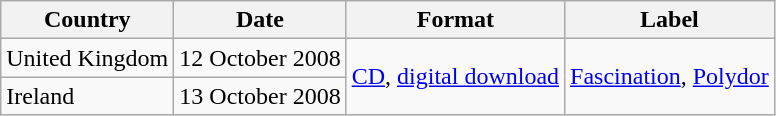<table class="wikitable">
<tr>
<th>Country</th>
<th>Date</th>
<th>Format</th>
<th>Label</th>
</tr>
<tr>
<td>United Kingdom</td>
<td>12 October 2008</td>
<td rowspan="2"><a href='#'>CD</a>, <a href='#'>digital download</a></td>
<td rowspan="2"><a href='#'>Fascination</a>, <a href='#'>Polydor</a></td>
</tr>
<tr>
<td>Ireland</td>
<td>13 October 2008</td>
</tr>
</table>
